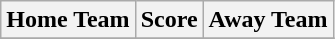<table class="wikitable" style="text-align: center">
<tr>
<th>Home Team</th>
<th>Score</th>
<th>Away Team</th>
</tr>
<tr>
</tr>
</table>
